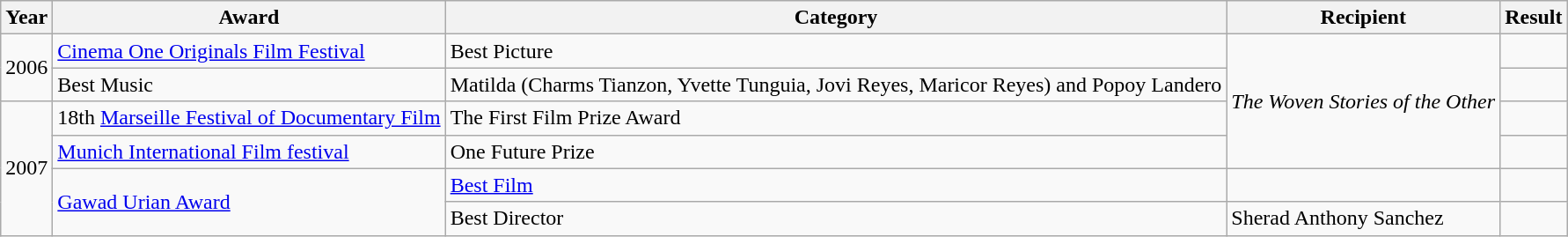<table class="wikitable">
<tr>
<th>Year</th>
<th>Award</th>
<th>Category</th>
<th>Recipient</th>
<th>Result</th>
</tr>
<tr>
<td rowspan=2>2006</td>
<td><a href='#'>Cinema One Originals Film Festival</a></td>
<td>Best Picture</td>
<td rowspan=4><em>The Woven Stories of the Other</em></td>
<td></td>
</tr>
<tr>
<td>Best Music</td>
<td>Matilda (Charms Tianzon, Yvette Tunguia, Jovi Reyes, Maricor Reyes) and Popoy Landero</td>
<td></td>
</tr>
<tr>
<td rowspan=4>2007</td>
<td>18th <a href='#'>Marseille Festival of Documentary Film</a></td>
<td>The First Film Prize Award</td>
<td></td>
</tr>
<tr>
<td><a href='#'>Munich International Film festival</a></td>
<td>One Future Prize</td>
<td></td>
</tr>
<tr>
<td rowspan=2><a href='#'>Gawad Urian Award</a></td>
<td><a href='#'>Best Film</a></td>
<td></td>
<td></td>
</tr>
<tr>
<td>Best Director</td>
<td>Sherad Anthony Sanchez</td>
<td></td>
</tr>
</table>
